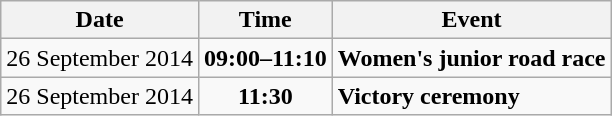<table class="wikitable">
<tr>
<th>Date</th>
<th>Time</th>
<th>Event</th>
</tr>
<tr>
<td>26 September 2014</td>
<td><strong>09:00–11:10</strong></td>
<td><strong>Women's junior road race</strong></td>
</tr>
<tr>
<td>26 September 2014</td>
<td align=center><strong>11:30</strong></td>
<td><strong>Victory ceremony</strong></td>
</tr>
</table>
